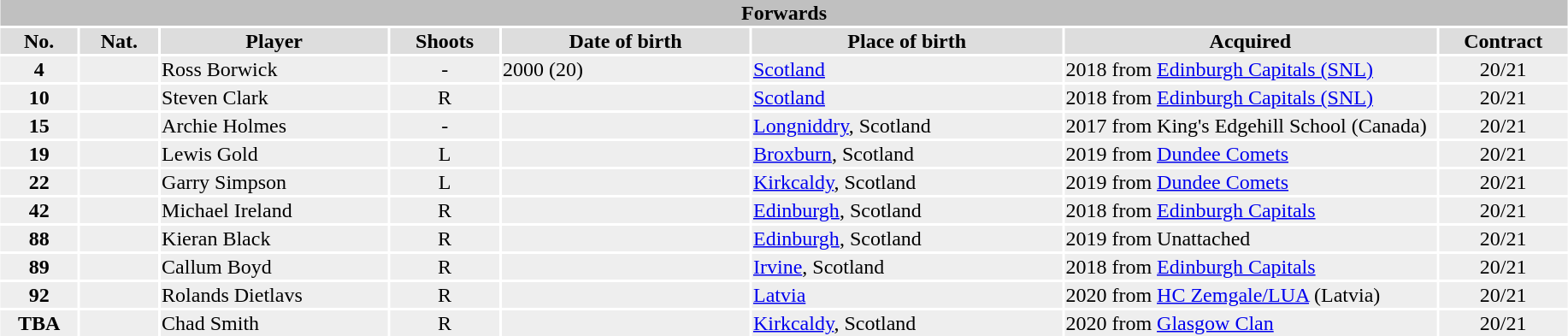<table class="toccolours"  style="width:97%; clear:both; margin:1.5em auto; text-align:center;">
<tr>
<th colspan="11" style="background:silver; color:black;">Forwards</th>
</tr>
<tr style="background:#ddd;">
<th width=5%>No.</th>
<th width=5%>Nat.</th>
<th !width=22%>Player</th>
<th width=7%>Shoots</th>
<th width=16%>Date of birth</th>
<th width=20%>Place of birth</th>
<th width=24%>Acquired</th>
<td><strong>Contract</strong></td>
</tr>
<tr style="background:#eee;">
<td><strong>4</strong></td>
<td></td>
<td align="left">Ross Borwick</td>
<td>-</td>
<td align="left">2000 (20)</td>
<td align="left"><a href='#'>Scotland</a></td>
<td align="left">2018 from <a href='#'>Edinburgh Capitals (SNL)</a></td>
<td>20/21</td>
</tr>
<tr style="background:#eee;">
<td><strong>10</strong></td>
<td></td>
<td align="left">Steven Clark</td>
<td>R</td>
<td align="left"></td>
<td align="left"><a href='#'>Scotland</a></td>
<td align="left">2018 from <a href='#'>Edinburgh Capitals (SNL)</a></td>
<td>20/21</td>
</tr>
<tr style="background:#eee;">
<td><strong>15</strong></td>
<td></td>
<td align="left">Archie Holmes</td>
<td>-</td>
<td align="left"></td>
<td align="left"><a href='#'>Longniddry</a>, Scotland</td>
<td align="left">2017 from King's Edgehill School (Canada)</td>
<td>20/21</td>
</tr>
<tr style="background:#eee;">
<td><strong>19</strong></td>
<td></td>
<td align="left">Lewis Gold</td>
<td>L</td>
<td align="left"></td>
<td align="left"><a href='#'>Broxburn</a>, Scotland</td>
<td align="left">2019 from <a href='#'>Dundee Comets</a></td>
<td>20/21</td>
</tr>
<tr style="background:#eee;">
<td><strong>22</strong></td>
<td></td>
<td align="left">Garry Simpson</td>
<td>L</td>
<td align="left"></td>
<td align="left"><a href='#'>Kirkcaldy</a>, Scotland</td>
<td align="left">2019 from <a href='#'>Dundee Comets</a></td>
<td>20/21</td>
</tr>
<tr style="background:#eee;">
<td><strong>42</strong></td>
<td></td>
<td align="left">Michael Ireland</td>
<td>R</td>
<td align="left"></td>
<td align="left"><a href='#'>Edinburgh</a>, Scotland</td>
<td align="left">2018 from <a href='#'>Edinburgh Capitals</a></td>
<td>20/21</td>
</tr>
<tr style="background:#eee;">
<td><strong>88</strong></td>
<td></td>
<td align="left">Kieran Black</td>
<td>R</td>
<td align="left"></td>
<td align="left"><a href='#'>Edinburgh</a>, Scotland</td>
<td align="left">2019 from Unattached</td>
<td>20/21</td>
</tr>
<tr style="background:#eee;">
<td><strong>89</strong></td>
<td></td>
<td align="left">Callum Boyd</td>
<td>R</td>
<td align="left"></td>
<td align="left"><a href='#'>Irvine</a>, Scotland</td>
<td align="left">2018 from <a href='#'>Edinburgh Capitals</a></td>
<td>20/21</td>
</tr>
<tr style="background:#eee;">
<td><strong>92</strong></td>
<td></td>
<td align="left">Rolands Dietlavs</td>
<td>R</td>
<td align="left"></td>
<td align="left"><a href='#'>Latvia</a></td>
<td align="left">2020 from <a href='#'>HC Zemgale/LUA</a> (Latvia)</td>
<td>20/21</td>
</tr>
<tr style="background:#eee;">
<td><strong>TBA</strong></td>
<td></td>
<td align="left">Chad Smith</td>
<td>R</td>
<td align="left"></td>
<td align="left"><a href='#'>Kirkcaldy</a>, Scotland</td>
<td align="left">2020 from <a href='#'>Glasgow Clan</a></td>
<td>20/21</td>
</tr>
</table>
